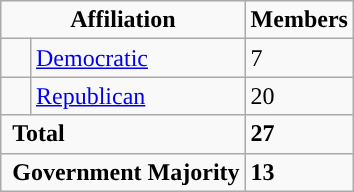<table class="wikitable">
<tr>
<td colspan="2" rowspan="1" align="center" valign="top"><strong>Affiliation</strong></td>
<td style="vertical-align:top;"><strong>Members</strong></td>
</tr>
<tr>
<td style="background-color:"> </td>
<td><a href='#'>Democratic</a></td>
<td>7</td>
</tr>
<tr>
<td style="background-color:"> </td>
<td><a href='#'>Republican</a></td>
<td>20</td>
</tr>
<tr>
<td colspan="2" rowspan="1"> <strong>Total</strong></td>
<td><strong>27</strong></td>
</tr>
<tr>
<td colspan="2" rowspan="1"> <strong>Government Majority</strong></td>
<td><strong>13</strong></td>
</tr>
</table>
